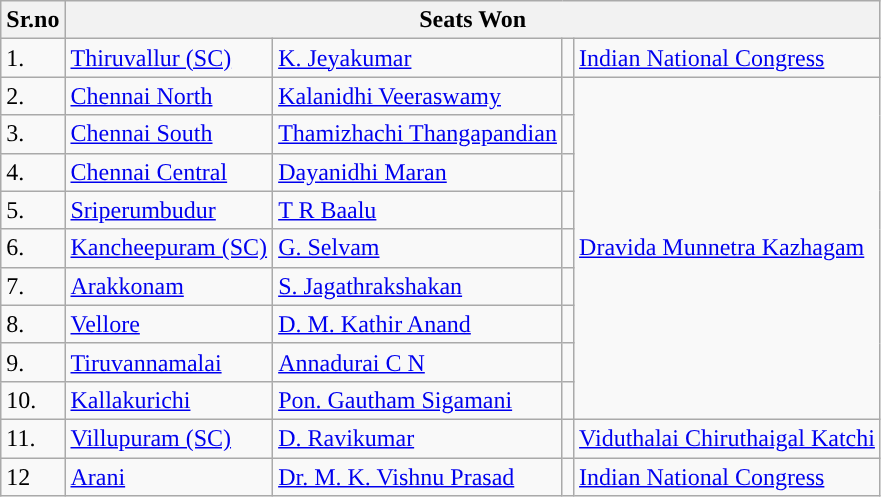<table class="wikitable">
<tr>
<th>Sr.no</th>
<th colspan="4">Seats Won</th>
</tr>
<tr>
<td>1.</td>
<td><a href='#'>Thiruvallur (SC)</a></td>
<td><a href='#'>K. Jeyakumar</a></td>
<td></td>
<td><a href='#'>Indian National Congress</a></td>
</tr>
<tr>
<td>2.</td>
<td><a href='#'>Chennai North</a></td>
<td><a href='#'>Kalanidhi Veeraswamy</a></td>
<td></td>
<td rowspan=9><a href='#'>Dravida Munnetra Kazhagam</a></td>
</tr>
<tr>
<td>3.</td>
<td><a href='#'>Chennai South</a></td>
<td><a href='#'>Thamizhachi Thangapandian</a></td>
<td></td>
</tr>
<tr>
<td>4.</td>
<td><a href='#'>Chennai Central</a></td>
<td><a href='#'>Dayanidhi Maran</a></td>
<td></td>
</tr>
<tr>
<td>5.</td>
<td><a href='#'>Sriperumbudur</a></td>
<td><a href='#'>T R Baalu</a></td>
<td></td>
</tr>
<tr>
<td>6.</td>
<td><a href='#'>Kancheepuram (SC)</a></td>
<td><a href='#'>G. Selvam</a></td>
<td></td>
</tr>
<tr>
<td>7.</td>
<td><a href='#'>Arakkonam</a></td>
<td><a href='#'>S. Jagathrakshakan</a></td>
<td></td>
</tr>
<tr>
<td>8.</td>
<td><a href='#'>Vellore</a></td>
<td><a href='#'>D. M. Kathir Anand</a></td>
<td></td>
</tr>
<tr>
<td>9.</td>
<td><a href='#'>Tiruvannamalai</a></td>
<td><a href='#'>Annadurai C N</a></td>
<td></td>
</tr>
<tr>
<td>10.</td>
<td><a href='#'>Kallakurichi</a></td>
<td><a href='#'>Pon. Gautham Sigamani</a></td>
<td></td>
</tr>
<tr>
<td>11.</td>
<td><a href='#'>Villupuram (SC)</a></td>
<td><a href='#'>D. Ravikumar</a></td>
<td></td>
<td><a href='#'>Viduthalai Chiruthaigal Katchi</a></td>
</tr>
<tr>
<td>12</td>
<td><a href='#'>Arani</a></td>
<td><a href='#'>Dr. M. K. Vishnu Prasad</a></td>
<td></td>
<td><a href='#'>Indian National Congress</a></td>
</tr>
</table>
